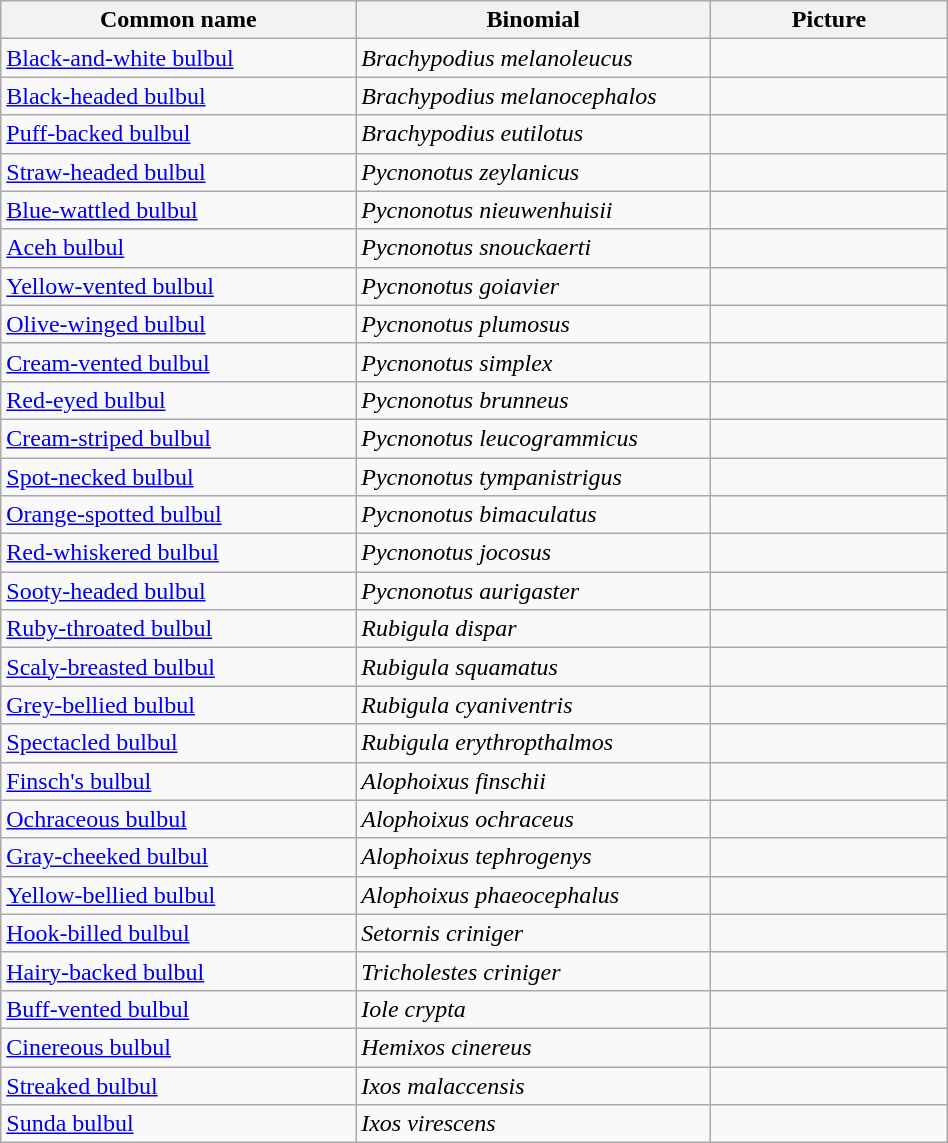<table width=50% class="wikitable">
<tr>
<th width=30%>Common name</th>
<th width=30%>Binomial</th>
<th width=20%>Picture</th>
</tr>
<tr>
<td><a href='#'>Black-and-white bulbul</a></td>
<td><em>Brachypodius melanoleucus</em></td>
<td></td>
</tr>
<tr>
<td><a href='#'>Black-headed bulbul</a></td>
<td><em>Brachypodius melanocephalos</em></td>
<td></td>
</tr>
<tr>
<td><a href='#'>Puff-backed bulbul</a></td>
<td><em>Brachypodius eutilotus</em></td>
<td></td>
</tr>
<tr>
<td><a href='#'>Straw-headed bulbul</a></td>
<td><em>Pycnonotus zeylanicus</em></td>
<td></td>
</tr>
<tr>
<td><a href='#'>Blue-wattled bulbul</a></td>
<td><em>Pycnonotus nieuwenhuisii</em></td>
<td></td>
</tr>
<tr>
<td><a href='#'>Aceh bulbul</a></td>
<td><em>Pycnonotus snouckaerti</em></td>
<td></td>
</tr>
<tr>
<td><a href='#'>Yellow-vented bulbul</a></td>
<td><em>Pycnonotus goiavier</em></td>
<td></td>
</tr>
<tr>
<td><a href='#'>Olive-winged bulbul</a></td>
<td><em>Pycnonotus plumosus</em></td>
<td></td>
</tr>
<tr>
<td><a href='#'>Cream-vented bulbul</a></td>
<td><em>Pycnonotus simplex</em></td>
<td></td>
</tr>
<tr>
<td><a href='#'>Red-eyed bulbul</a></td>
<td><em>Pycnonotus brunneus</em></td>
<td></td>
</tr>
<tr>
<td><a href='#'>Cream-striped bulbul</a></td>
<td><em>Pycnonotus leucogrammicus</em></td>
<td></td>
</tr>
<tr>
<td><a href='#'>Spot-necked bulbul</a></td>
<td><em>Pycnonotus tympanistrigus</em></td>
<td></td>
</tr>
<tr>
<td><a href='#'>Orange-spotted bulbul</a></td>
<td><em>Pycnonotus bimaculatus</em></td>
<td></td>
</tr>
<tr>
<td><a href='#'>Red-whiskered bulbul</a></td>
<td><em>Pycnonotus jocosus</em></td>
<td></td>
</tr>
<tr>
<td><a href='#'>Sooty-headed bulbul</a></td>
<td><em>Pycnonotus aurigaster</em></td>
<td></td>
</tr>
<tr>
<td><a href='#'>Ruby-throated bulbul</a></td>
<td><em>Rubigula dispar</em></td>
<td></td>
</tr>
<tr>
<td><a href='#'>Scaly-breasted bulbul</a></td>
<td><em>Rubigula squamatus</em></td>
<td></td>
</tr>
<tr>
<td><a href='#'>Grey-bellied bulbul</a></td>
<td><em>Rubigula cyaniventris</em></td>
<td></td>
</tr>
<tr>
<td><a href='#'>Spectacled bulbul</a></td>
<td><em>Rubigula erythropthalmos</em></td>
<td></td>
</tr>
<tr>
<td><a href='#'>Finsch's bulbul</a></td>
<td><em>Alophoixus finschii</em></td>
<td></td>
</tr>
<tr>
<td><a href='#'>Ochraceous bulbul</a></td>
<td><em>Alophoixus ochraceus</em></td>
<td></td>
</tr>
<tr>
<td><a href='#'>Gray-cheeked bulbul</a></td>
<td><em>Alophoixus tephrogenys</em></td>
<td></td>
</tr>
<tr>
<td><a href='#'>Yellow-bellied bulbul</a></td>
<td><em>Alophoixus phaeocephalus</em></td>
<td></td>
</tr>
<tr>
<td><a href='#'>Hook-billed bulbul</a></td>
<td><em>Setornis criniger</em></td>
<td></td>
</tr>
<tr>
<td><a href='#'>Hairy-backed bulbul</a></td>
<td><em>Tricholestes criniger</em></td>
<td></td>
</tr>
<tr>
<td><a href='#'>Buff-vented bulbul</a></td>
<td><em>Iole crypta</em></td>
<td></td>
</tr>
<tr>
<td><a href='#'>Cinereous bulbul</a></td>
<td><em>Hemixos cinereus</em></td>
<td></td>
</tr>
<tr>
<td><a href='#'>Streaked bulbul</a></td>
<td><em>Ixos malaccensis</em></td>
<td></td>
</tr>
<tr>
<td><a href='#'>Sunda bulbul</a></td>
<td><em>Ixos virescens</em></td>
<td></td>
</tr>
</table>
